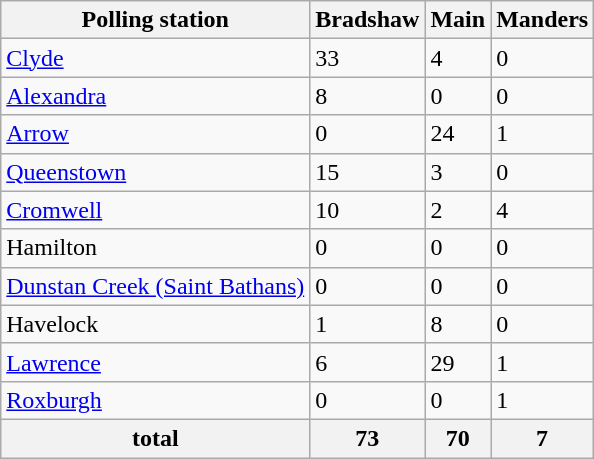<table class="wikitable sortable collapsible">
<tr>
<th scope="col">Polling station</th>
<th scope="col">Bradshaw</th>
<th scope="col">Main</th>
<th scope="col">Manders</th>
</tr>
<tr>
<td><a href='#'>Clyde</a></td>
<td>33</td>
<td>4</td>
<td>0</td>
</tr>
<tr>
<td><a href='#'>Alexandra</a></td>
<td>8</td>
<td>0</td>
<td>0</td>
</tr>
<tr>
<td><a href='#'>Arrow</a></td>
<td>0</td>
<td>24</td>
<td>1</td>
</tr>
<tr>
<td><a href='#'>Queenstown</a></td>
<td>15</td>
<td>3</td>
<td>0</td>
</tr>
<tr>
<td><a href='#'>Cromwell</a></td>
<td>10</td>
<td>2</td>
<td>4</td>
</tr>
<tr>
<td>Hamilton</td>
<td>0</td>
<td>0</td>
<td>0</td>
</tr>
<tr>
<td><a href='#'>Dunstan Creek (Saint Bathans)</a></td>
<td>0</td>
<td>0</td>
<td>0</td>
</tr>
<tr>
<td>Havelock</td>
<td>1</td>
<td>8</td>
<td>0</td>
</tr>
<tr>
<td><a href='#'>Lawrence</a></td>
<td>6</td>
<td>29</td>
<td>1</td>
</tr>
<tr>
<td><a href='#'>Roxburgh</a></td>
<td>0</td>
<td>0</td>
<td>1</td>
</tr>
<tr>
<th>total</th>
<th>73</th>
<th>70</th>
<th>7</th>
</tr>
</table>
